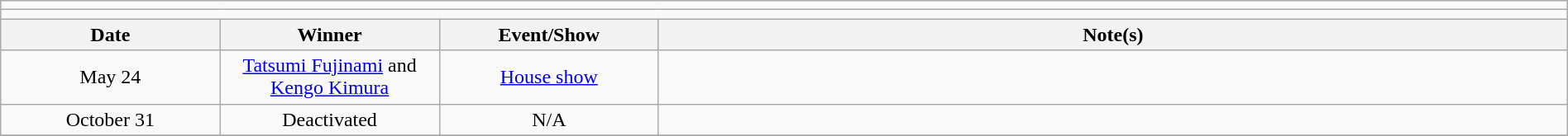<table class="wikitable" style="text-align:center; width:100%;">
<tr>
<td colspan="5"></td>
</tr>
<tr>
<td colspan="5"><strong></strong></td>
</tr>
<tr>
<th width="14%">Date</th>
<th width="14%">Winner</th>
<th width="14%">Event/Show</th>
<th width="58%">Note(s)</th>
</tr>
<tr>
<td>May 24</td>
<td><a href='#'>Tatsumi Fujinami</a> and <a href='#'>Kengo Kimura</a></td>
<td><a href='#'>House show</a></td>
<td align=left></td>
</tr>
<tr>
<td>October 31</td>
<td>Deactivated</td>
<td>N/A</td>
<td align=left></td>
</tr>
<tr>
</tr>
</table>
